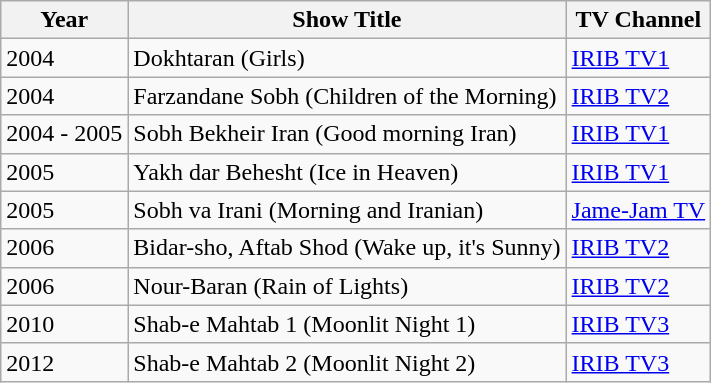<table class="wikitable sortable">
<tr>
<th>Year</th>
<th>Show Title</th>
<th>TV Channel</th>
</tr>
<tr>
<td>2004</td>
<td>Dokhtaran (Girls)</td>
<td><a href='#'>IRIB TV1</a></td>
</tr>
<tr>
<td>2004</td>
<td>Farzandane Sobh (Children of the Morning)</td>
<td><a href='#'>IRIB TV2</a></td>
</tr>
<tr>
<td>2004 - 2005</td>
<td>Sobh Bekheir Iran (Good morning Iran)</td>
<td><a href='#'>IRIB TV1</a></td>
</tr>
<tr>
<td>2005</td>
<td>Yakh dar Behesht (Ice in Heaven)</td>
<td><a href='#'>IRIB TV1</a></td>
</tr>
<tr>
<td>2005</td>
<td>Sobh va Irani (Morning and Iranian)</td>
<td><a href='#'>Jame-Jam TV</a></td>
</tr>
<tr>
<td>2006</td>
<td>Bidar-sho, Aftab Shod (Wake up, it's Sunny)</td>
<td><a href='#'>IRIB TV2</a></td>
</tr>
<tr>
<td>2006</td>
<td>Nour-Baran (Rain of Lights)</td>
<td><a href='#'>IRIB TV2</a></td>
</tr>
<tr>
<td>2010</td>
<td>Shab-e Mahtab 1 (Moonlit Night 1)</td>
<td><a href='#'>IRIB TV3</a></td>
</tr>
<tr>
<td>2012</td>
<td>Shab-e Mahtab 2 (Moonlit Night 2)</td>
<td><a href='#'>IRIB TV3</a></td>
</tr>
</table>
